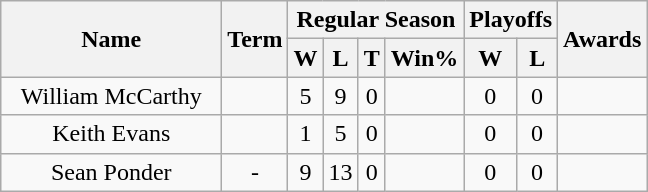<table class="wikitable">
<tr>
<th rowspan="2" style="width:140px;">Name</th>
<th rowspan="2">Term</th>
<th colspan="4">Regular Season</th>
<th colspan="2">Playoffs</th>
<th rowspan="2">Awards</th>
</tr>
<tr>
<th>W</th>
<th>L</th>
<th>T</th>
<th>Win%</th>
<th>W</th>
<th>L</th>
</tr>
<tr>
<td style="text-align:center;">William McCarthy</td>
<td style="text-align:center;"></td>
<td style="text-align:center;">5</td>
<td style="text-align:center;">9</td>
<td style="text-align:center;">0</td>
<td style="text-align:center;"></td>
<td style="text-align:center;">0</td>
<td style="text-align:center;">0</td>
<td style="text-align:center;"></td>
</tr>
<tr>
<td style="text-align:center;">Keith Evans</td>
<td style="text-align:center;"></td>
<td style="text-align:center;">1</td>
<td style="text-align:center;">5</td>
<td style="text-align:center;">0</td>
<td style="text-align:center;"></td>
<td style="text-align:center;">0</td>
<td style="text-align:center;">0</td>
<td style="text-align:center;"></td>
</tr>
<tr>
<td style="text-align:center;">Sean Ponder</td>
<td style="text-align:center;">-</td>
<td style="text-align:center;">9</td>
<td style="text-align:center;">13</td>
<td style="text-align:center;">0</td>
<td style="text-align:center;"></td>
<td style="text-align:center;">0</td>
<td style="text-align:center;">0</td>
<td style="text-align:center;"></td>
</tr>
</table>
